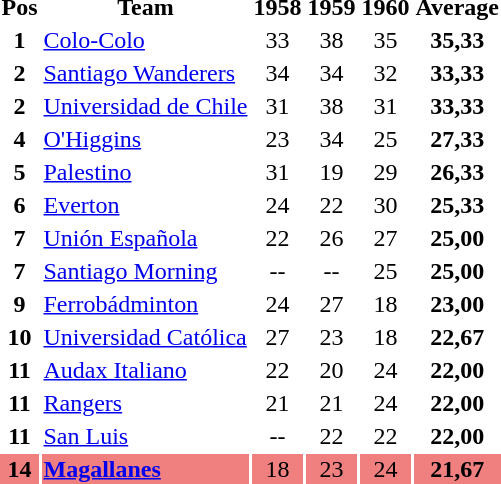<table>
<tr>
<th>Pos</th>
<th>Team</th>
<th>1958</th>
<th>1959</th>
<th>1960</th>
<th>Average</th>
</tr>
<tr align=center>
<td><strong>1</strong></td>
<td align=left><a href='#'>Colo-Colo</a></td>
<td>33</td>
<td>38</td>
<td>35</td>
<td><strong>35,33</strong></td>
</tr>
<tr align=center>
<td><strong>2</strong></td>
<td align=left><a href='#'>Santiago Wanderers</a></td>
<td>34</td>
<td>34</td>
<td>32</td>
<td><strong>33,33</strong></td>
</tr>
<tr align=center>
<td><strong>2</strong></td>
<td align=left><a href='#'>Universidad de Chile</a></td>
<td>31</td>
<td>38</td>
<td>31</td>
<td><strong>33,33</strong></td>
</tr>
<tr align=center>
<td><strong>4</strong></td>
<td align=left><a href='#'>O'Higgins</a></td>
<td>23</td>
<td>34</td>
<td>25</td>
<td><strong>27,33</strong></td>
</tr>
<tr align=center>
<td><strong>5</strong></td>
<td align=left><a href='#'>Palestino</a></td>
<td>31</td>
<td>19</td>
<td>29</td>
<td><strong>26,33</strong></td>
</tr>
<tr align=center>
<td><strong>6</strong></td>
<td align=left><a href='#'>Everton</a></td>
<td>24</td>
<td>22</td>
<td>30</td>
<td><strong>25,33</strong></td>
</tr>
<tr align=center>
<td><strong>7</strong></td>
<td align=left><a href='#'>Unión Española</a></td>
<td>22</td>
<td>26</td>
<td>27</td>
<td><strong>25,00</strong></td>
</tr>
<tr align=center>
<td><strong>7</strong></td>
<td align=left><a href='#'>Santiago Morning</a></td>
<td>--</td>
<td>--</td>
<td>25</td>
<td><strong>25,00</strong></td>
</tr>
<tr align=center>
<td><strong>9</strong></td>
<td align=left><a href='#'>Ferrobádminton</a></td>
<td>24</td>
<td>27</td>
<td>18</td>
<td><strong>23,00</strong></td>
</tr>
<tr align=center>
<td><strong>10</strong></td>
<td align=left><a href='#'>Universidad Católica</a></td>
<td>27</td>
<td>23</td>
<td>18</td>
<td><strong>22,67</strong></td>
</tr>
<tr align=center>
<td><strong>11</strong></td>
<td align=left><a href='#'>Audax Italiano</a></td>
<td>22</td>
<td>20</td>
<td>24</td>
<td><strong>22,00</strong></td>
</tr>
<tr align=center>
<td><strong>11</strong></td>
<td align=left><a href='#'>Rangers</a></td>
<td>21</td>
<td>21</td>
<td>24</td>
<td><strong>22,00</strong></td>
</tr>
<tr align=center>
<td><strong>11</strong></td>
<td align=left><a href='#'>San Luis</a></td>
<td>--</td>
<td>22</td>
<td>22</td>
<td><strong>22,00</strong></td>
</tr>
<tr align=center style="background:#F08080;">
<td><strong>14</strong></td>
<td align=left><strong><a href='#'>Magallanes</a></strong></td>
<td>18</td>
<td>23</td>
<td>24</td>
<td><strong>21,67</strong></td>
</tr>
</table>
